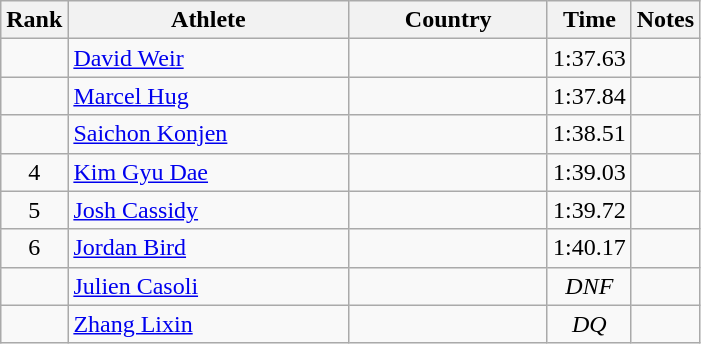<table class="wikitable sortable" style="text-align:center">
<tr>
<th>Rank</th>
<th style="width:180px">Athlete</th>
<th style="width:125px">Country</th>
<th>Time</th>
<th>Notes</th>
</tr>
<tr>
<td></td>
<td style="text-align:left;"><a href='#'>David Weir</a></td>
<td style="text-align:left;"></td>
<td>1:37.63</td>
<td></td>
</tr>
<tr>
<td></td>
<td style="text-align:left;"><a href='#'>Marcel Hug</a></td>
<td style="text-align:left;"></td>
<td>1:37.84</td>
<td></td>
</tr>
<tr>
<td></td>
<td style="text-align:left;"><a href='#'>Saichon Konjen</a></td>
<td style="text-align:left;"></td>
<td>1:38.51</td>
<td></td>
</tr>
<tr>
<td>4</td>
<td style="text-align:left;"><a href='#'>Kim Gyu Dae</a></td>
<td style="text-align:left;"></td>
<td>1:39.03</td>
<td></td>
</tr>
<tr>
<td>5</td>
<td style="text-align:left;"><a href='#'>Josh Cassidy</a></td>
<td style="text-align:left;"></td>
<td>1:39.72</td>
<td></td>
</tr>
<tr>
<td>6</td>
<td style="text-align:left;"><a href='#'>Jordan Bird</a></td>
<td style="text-align:left;"></td>
<td>1:40.17</td>
<td></td>
</tr>
<tr>
<td></td>
<td style="text-align:left;"><a href='#'>Julien Casoli</a></td>
<td style="text-align:left;"></td>
<td><em>DNF</em></td>
<td></td>
</tr>
<tr>
<td></td>
<td style="text-align:left;"><a href='#'>Zhang Lixin</a></td>
<td style="text-align:left;"></td>
<td><em>DQ</em></td>
<td></td>
</tr>
</table>
